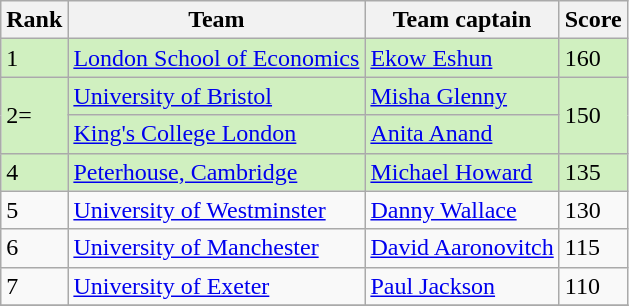<table class="wikitable">
<tr>
<th>Rank</th>
<th>Team</th>
<th>Team captain</th>
<th>Score</th>
</tr>
<tr bgcolor="#D0F0C0">
<td>1</td>
<td><a href='#'>London School of Economics</a></td>
<td><a href='#'>Ekow Eshun</a></td>
<td>160</td>
</tr>
<tr bgcolor="#D0F0C0">
<td rowspan="2">2=</td>
<td><a href='#'>University of Bristol</a></td>
<td><a href='#'>Misha Glenny</a></td>
<td rowspan="2">150</td>
</tr>
<tr bgcolor="#D0F0C0">
<td><a href='#'>King's College London</a></td>
<td><a href='#'>Anita Anand</a></td>
</tr>
<tr bgcolor="#D0F0C0">
<td>4</td>
<td><a href='#'>Peterhouse, Cambridge</a></td>
<td><a href='#'>Michael Howard</a></td>
<td>135</td>
</tr>
<tr>
<td>5</td>
<td><a href='#'>University of Westminster</a></td>
<td><a href='#'>Danny Wallace</a></td>
<td>130</td>
</tr>
<tr>
<td>6</td>
<td><a href='#'>University of Manchester</a></td>
<td><a href='#'>David Aaronovitch</a></td>
<td>115</td>
</tr>
<tr>
<td>7</td>
<td><a href='#'>University of Exeter</a></td>
<td><a href='#'>Paul Jackson</a></td>
<td>110</td>
</tr>
<tr>
</tr>
</table>
